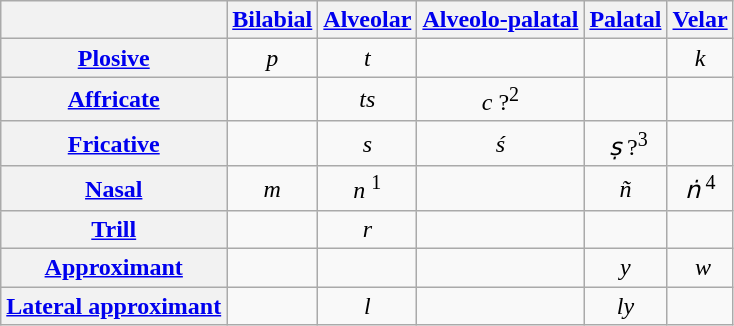<table class="wikitable" style="text-align: center;">
<tr>
<th> </th>
<th><a href='#'>Bilabial</a></th>
<th><a href='#'>Alveolar</a></th>
<th><a href='#'>Alveolo-palatal</a></th>
<th><a href='#'>Palatal</a></th>
<th><a href='#'>Velar</a></th>
</tr>
<tr>
<th><a href='#'>Plosive</a></th>
<td><em>p</em> </td>
<td><em>t</em> </td>
<td></td>
<td> </td>
<td><em>k</em> </td>
</tr>
<tr>
<th><a href='#'>Affricate</a></th>
<td> </td>
<td><em>ts</em> </td>
<td><em>c</em> ?<sup>2</sup></td>
<td> </td>
<td> </td>
</tr>
<tr>
<th><a href='#'>Fricative</a></th>
<td> </td>
<td><em>s</em> </td>
<td><em>ś</em> </td>
<td> <em>ṣ</em> ?<sup>3</sup></td>
<td> </td>
</tr>
<tr>
<th><a href='#'>Nasal</a></th>
<td><em>m</em> </td>
<td><em>n</em>  <sup>1</sup></td>
<td> </td>
<td><em>ñ</em> </td>
<td><em>ṅ</em> <sup>4</sup></td>
</tr>
<tr>
<th><a href='#'>Trill</a></th>
<td> </td>
<td><em>r</em> </td>
<td> </td>
<td> </td>
<td> </td>
</tr>
<tr>
<th><a href='#'>Approximant</a></th>
<td> </td>
<td> </td>
<td> </td>
<td><em>y</em> </td>
<td> <em>w</em> </td>
</tr>
<tr>
<th><a href='#'>Lateral approximant</a></th>
<td> </td>
<td><em>l</em> </td>
<td> </td>
<td><em>ly</em> </td>
<td> </td>
</tr>
</table>
